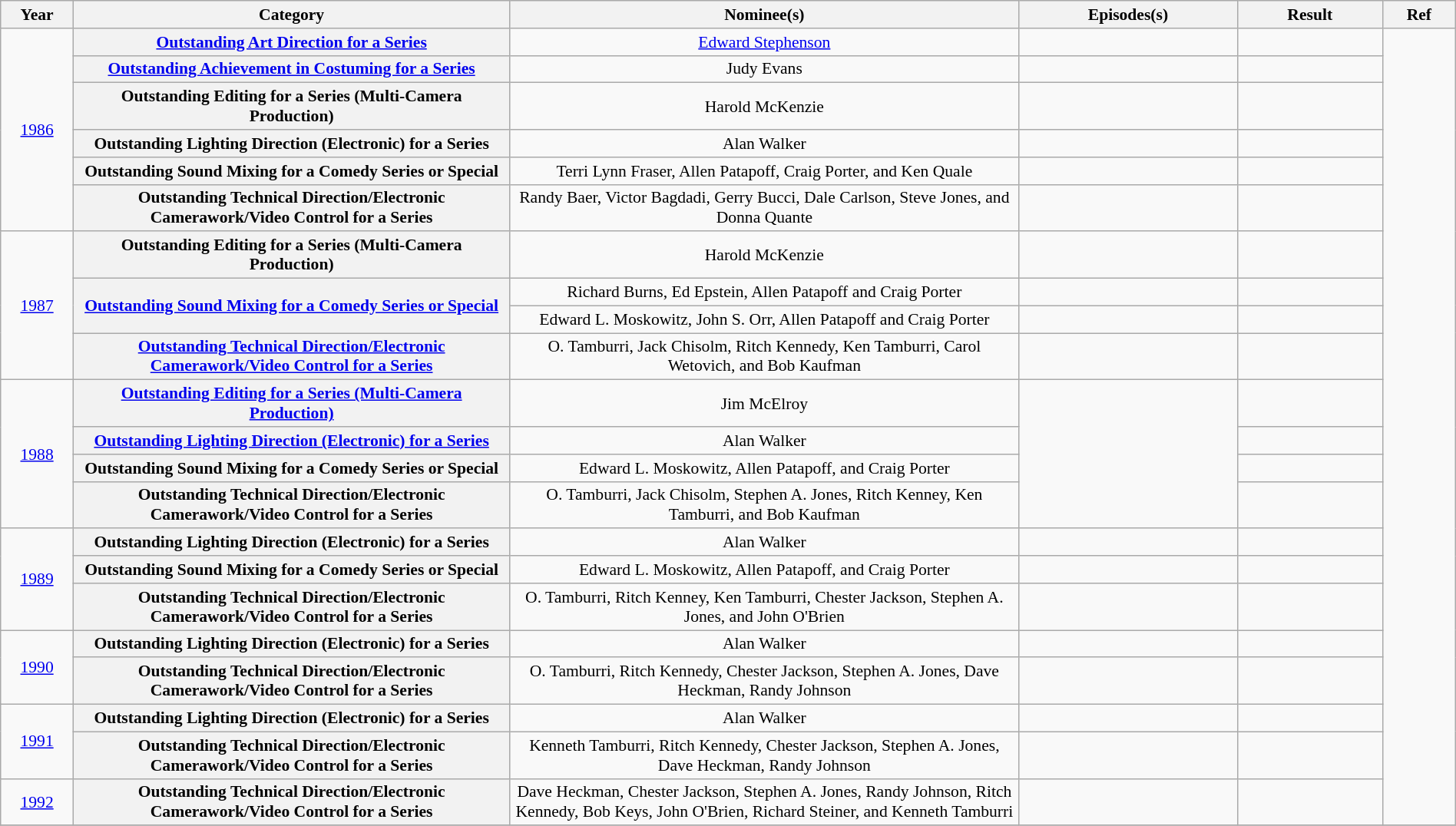<table class="wikitable plainrowheaders" style="font-size: 90%; text-align:center" width=100%>
<tr>
<th scope="col" width="5%">Year</th>
<th scope="col" width="30%">Category</th>
<th scope="col" width="35%">Nominee(s)</th>
<th scope="col" width="15%">Episodes(s)</th>
<th scope="col" width="10%">Result</th>
<th scope="col" width="5%">Ref</th>
</tr>
<tr>
<td rowspan=6><a href='#'>1986</a></td>
<th scope="row" style="text-align:center"><a href='#'>Outstanding Art Direction for a Series</a></th>
<td><a href='#'>Edward Stephenson</a></td>
<td></td>
<td></td>
<td rowspan="22"></td>
</tr>
<tr>
<th scope="row" style="text-align:center"><a href='#'>Outstanding Achievement in Costuming for a Series</a></th>
<td>Judy Evans</td>
<td></td>
<td></td>
</tr>
<tr>
<th scope="row" style="text-align:center">Outstanding Editing for a Series (Multi-Camera Production)</th>
<td>Harold McKenzie</td>
<td></td>
<td></td>
</tr>
<tr>
<th scope="row" style="text-align:center">Outstanding Lighting Direction (Electronic) for a Series</th>
<td>Alan Walker</td>
<td></td>
<td></td>
</tr>
<tr>
<th scope="row" style="text-align:center">Outstanding Sound Mixing for a Comedy Series or Special</th>
<td>Terri Lynn Fraser, Allen Patapoff, Craig Porter, and Ken Quale</td>
<td></td>
<td></td>
</tr>
<tr>
<th scope="row" style="text-align:center">Outstanding Technical Direction/Electronic Camerawork/Video Control for a Series</th>
<td>Randy Baer, Victor Bagdadi, Gerry Bucci, Dale Carlson, Steve Jones, and Donna Quante</td>
<td></td>
<td></td>
</tr>
<tr>
<td rowspan=4><a href='#'>1987</a></td>
<th scope="row" style="text-align:center">Outstanding Editing for a Series (Multi-Camera Production)</th>
<td>Harold McKenzie</td>
<td></td>
<td></td>
</tr>
<tr>
<th scope="row" style="text-align:center" rowspan="2"><a href='#'>Outstanding Sound Mixing for a Comedy Series or Special</a></th>
<td>Richard Burns, Ed Epstein, Allen Patapoff and Craig Porter</td>
<td></td>
<td></td>
</tr>
<tr>
<td>Edward L. Moskowitz, John S. Orr, Allen Patapoff and Craig Porter</td>
<td></td>
<td></td>
</tr>
<tr>
<th scope="row" style="text-align:center"><a href='#'>Outstanding Technical Direction/Electronic Camerawork/Video Control for a Series</a></th>
<td>O. Tamburri, Jack Chisolm, Ritch Kennedy, Ken Tamburri, Carol Wetovich, and Bob Kaufman</td>
<td></td>
<td></td>
</tr>
<tr>
<td rowspan=4><a href='#'>1988</a></td>
<th scope="row" style="text-align:center"><a href='#'>Outstanding Editing for a Series (Multi-Camera Production)</a></th>
<td>Jim McElroy</td>
<td rowspan="4"></td>
<td></td>
</tr>
<tr>
<th scope="row" style="text-align:center"><a href='#'>Outstanding Lighting Direction (Electronic) for a Series</a></th>
<td>Alan Walker</td>
<td></td>
</tr>
<tr>
<th scope="row" style="text-align:center">Outstanding Sound Mixing for a Comedy Series or Special</th>
<td>Edward L. Moskowitz, Allen Patapoff, and Craig Porter</td>
<td></td>
</tr>
<tr>
<th scope="row" style="text-align:center">Outstanding Technical Direction/Electronic Camerawork/Video Control for a Series</th>
<td>O. Tamburri, Jack Chisolm, Stephen A. Jones, Ritch Kenney, Ken Tamburri, and Bob Kaufman</td>
<td></td>
</tr>
<tr>
<td rowspan="3"><a href='#'>1989</a></td>
<th scope="row" style="text-align:center">Outstanding Lighting Direction (Electronic) for a Series</th>
<td>Alan Walker</td>
<td></td>
<td></td>
</tr>
<tr>
<th scope="row" style="text-align:center">Outstanding Sound Mixing for a Comedy Series or Special</th>
<td>Edward L. Moskowitz, Allen Patapoff, and Craig Porter</td>
<td></td>
<td></td>
</tr>
<tr>
<th scope="row" style="text-align:center">Outstanding Technical Direction/Electronic Camerawork/Video Control for a Series</th>
<td>O. Tamburri, Ritch Kenney, Ken Tamburri, Chester Jackson, Stephen A. Jones, and John O'Brien</td>
<td></td>
<td></td>
</tr>
<tr>
<td rowspan="2"><a href='#'>1990</a></td>
<th scope="row" style="text-align:center">Outstanding Lighting Direction (Electronic) for a Series</th>
<td>Alan Walker</td>
<td></td>
<td></td>
</tr>
<tr>
<th scope="row" style="text-align:center">Outstanding Technical Direction/Electronic Camerawork/Video Control for a Series</th>
<td>O. Tamburri, Ritch Kennedy, Chester Jackson, Stephen A. Jones, Dave Heckman, Randy Johnson</td>
<td></td>
<td></td>
</tr>
<tr>
<td rowspan="2"><a href='#'>1991</a></td>
<th scope="row" style="text-align:center">Outstanding Lighting Direction (Electronic) for a Series</th>
<td>Alan Walker</td>
<td></td>
<td></td>
</tr>
<tr>
<th scope="row" style="text-align:center">Outstanding Technical Direction/Electronic Camerawork/Video Control for a Series</th>
<td>Kenneth Tamburri, Ritch Kennedy, Chester Jackson, Stephen A. Jones, Dave Heckman, Randy Johnson</td>
<td></td>
<td></td>
</tr>
<tr>
<td><a href='#'>1992</a></td>
<th scope="row" style="text-align:center">Outstanding Technical Direction/Electronic Camerawork/Video Control for a Series</th>
<td>Dave Heckman, Chester Jackson, Stephen A. Jones, Randy Johnson, Ritch Kennedy, Bob Keys, John O'Brien, Richard Steiner, and Kenneth Tamburri</td>
<td></td>
<td></td>
</tr>
<tr>
</tr>
</table>
